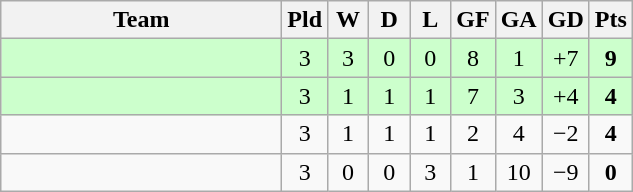<table class="wikitable" style="text-align:center;">
<tr>
<th width=180>Team</th>
<th width=20>Pld</th>
<th width=20>W</th>
<th width=20>D</th>
<th width=20>L</th>
<th width=20>GF</th>
<th width=20>GA</th>
<th width=20>GD</th>
<th width=20>Pts</th>
</tr>
<tr bgcolor=ccffcc>
<td align="left"><em></em></td>
<td>3</td>
<td>3</td>
<td>0</td>
<td>0</td>
<td>8</td>
<td>1</td>
<td>+7</td>
<td><strong>9</strong></td>
</tr>
<tr bgcolor=ccffcc>
<td align="left"></td>
<td>3</td>
<td>1</td>
<td>1</td>
<td>1</td>
<td>7</td>
<td>3</td>
<td>+4</td>
<td><strong>4</strong></td>
</tr>
<tr>
<td align="left"></td>
<td>3</td>
<td>1</td>
<td>1</td>
<td>1</td>
<td>2</td>
<td>4</td>
<td>−2</td>
<td><strong>4</strong></td>
</tr>
<tr>
<td align="left"></td>
<td>3</td>
<td>0</td>
<td>0</td>
<td>3</td>
<td>1</td>
<td>10</td>
<td>−9</td>
<td><strong>0</strong></td>
</tr>
</table>
